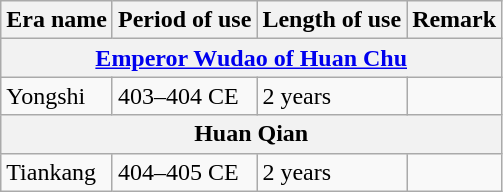<table class="wikitable">
<tr>
<th>Era name</th>
<th>Period of use</th>
<th>Length of use</th>
<th>Remark</th>
</tr>
<tr>
<th colspan="4"><a href='#'>Emperor Wudao of Huan Chu</a><br></th>
</tr>
<tr>
<td>Yongshi<br></td>
<td>403–404 CE</td>
<td>2 years</td>
<td></td>
</tr>
<tr>
<th colspan="4">Huan Qian<br></th>
</tr>
<tr>
<td>Tiankang<br></td>
<td>404–405 CE</td>
<td>2 years</td>
<td></td>
</tr>
</table>
